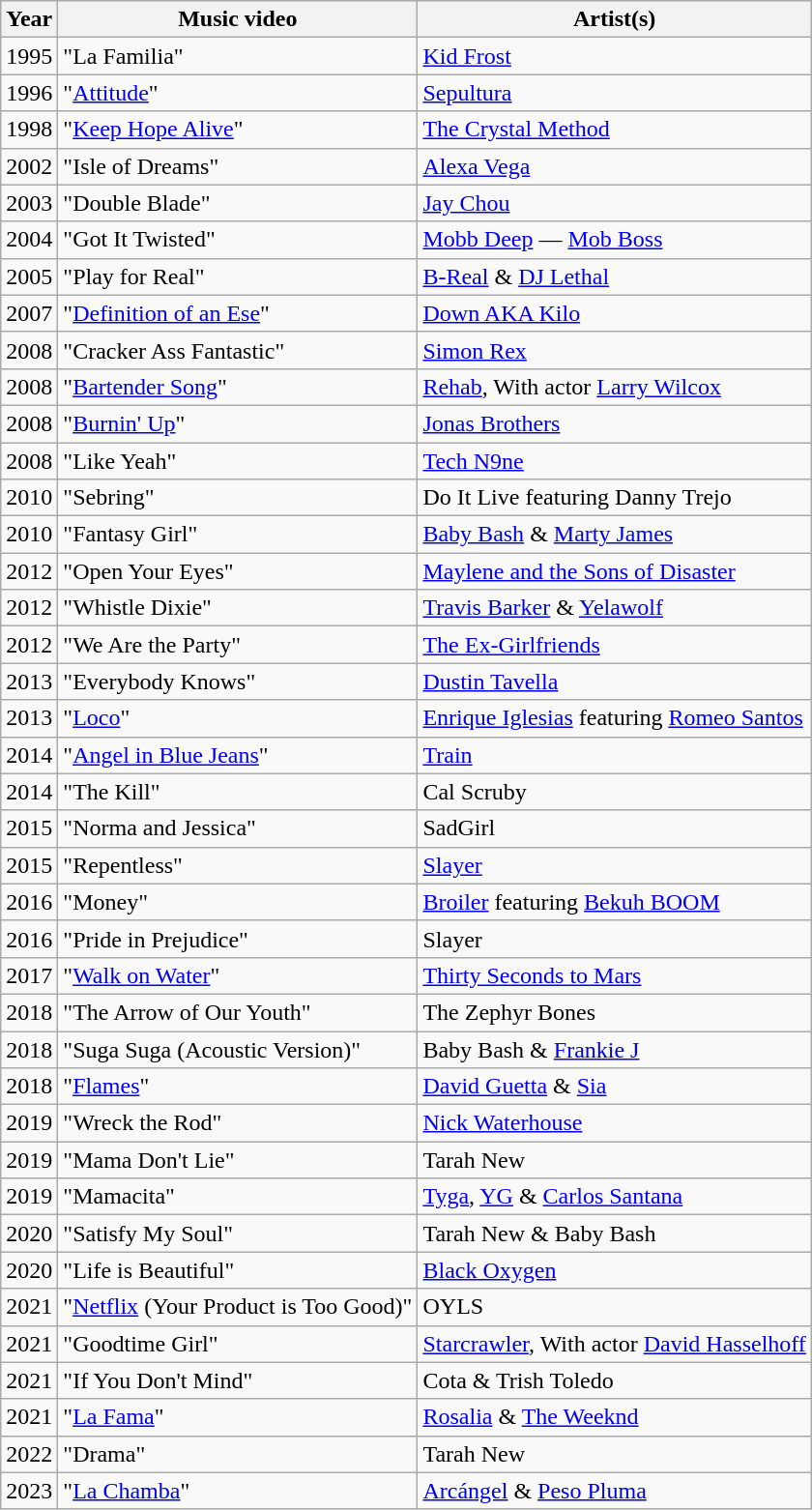<table class="wikitable">
<tr>
<th>Year</th>
<th>Music video</th>
<th>Artist(s)</th>
</tr>
<tr>
<td>1995</td>
<td>"La Familia"</td>
<td><a href='#'>Kid Frost</a></td>
</tr>
<tr>
<td>1996</td>
<td>"<a href='#'>Attitude</a>"</td>
<td><a href='#'>Sepultura</a></td>
</tr>
<tr>
<td>1998</td>
<td>"<a href='#'>Keep Hope Alive</a>"</td>
<td><a href='#'>The Crystal Method</a></td>
</tr>
<tr>
<td>2002</td>
<td>"Isle of Dreams"</td>
<td><a href='#'>Alexa Vega</a></td>
</tr>
<tr>
<td>2003</td>
<td>"Double Blade"</td>
<td><a href='#'>Jay Chou</a></td>
</tr>
<tr>
<td>2004</td>
<td>"Got It Twisted"</td>
<td><a href='#'>Mobb Deep</a> — <a href='#'>Mob Boss</a></td>
</tr>
<tr>
<td>2005</td>
<td>"Play for Real"</td>
<td><a href='#'>B-Real</a> & <a href='#'>DJ Lethal</a></td>
</tr>
<tr>
<td>2007</td>
<td>"<a href='#'>Definition of an Ese</a>"</td>
<td><a href='#'>Down AKA Kilo</a></td>
</tr>
<tr>
<td>2008</td>
<td>"Cracker Ass Fantastic"</td>
<td><a href='#'>Simon Rex</a></td>
</tr>
<tr>
<td>2008</td>
<td>"<a href='#'>Bartender Song</a>"</td>
<td><a href='#'>Rehab</a>, With actor <a href='#'>Larry Wilcox</a></td>
</tr>
<tr>
<td>2008</td>
<td>"<a href='#'>Burnin' Up</a>"</td>
<td><a href='#'>Jonas Brothers</a></td>
</tr>
<tr>
<td>2008</td>
<td>"Like Yeah"</td>
<td><a href='#'>Tech N9ne</a></td>
</tr>
<tr>
<td>2010</td>
<td>"Sebring"</td>
<td>Do It Live featuring Danny Trejo</td>
</tr>
<tr>
<td>2010</td>
<td>"Fantasy Girl"</td>
<td><a href='#'>Baby Bash</a> & <a href='#'>Marty James</a></td>
</tr>
<tr>
<td>2012</td>
<td>"Open Your Eyes"</td>
<td><a href='#'>Maylene and the Sons of Disaster</a></td>
</tr>
<tr>
<td>2012</td>
<td>"Whistle Dixie"</td>
<td><a href='#'>Travis Barker</a> & <a href='#'>Yelawolf</a></td>
</tr>
<tr>
<td>2012</td>
<td>"We Are the Party"</td>
<td><a href='#'>The Ex-Girlfriends</a></td>
</tr>
<tr>
<td>2013</td>
<td>"Everybody Knows"</td>
<td><a href='#'>Dustin Tavella</a></td>
</tr>
<tr>
<td>2013</td>
<td>"<a href='#'>Loco</a>"</td>
<td><a href='#'>Enrique Iglesias</a> featuring <a href='#'>Romeo Santos</a></td>
</tr>
<tr>
<td>2014</td>
<td>"<a href='#'>Angel in Blue Jeans</a>"</td>
<td><a href='#'>Train</a></td>
</tr>
<tr>
<td>2014</td>
<td>"The Kill"</td>
<td>Cal Scruby</td>
</tr>
<tr>
<td>2015</td>
<td>"Norma and Jessica"</td>
<td>SadGirl</td>
</tr>
<tr>
<td>2015</td>
<td>"Repentless"</td>
<td><a href='#'>Slayer</a></td>
</tr>
<tr>
<td>2016</td>
<td>"Money"</td>
<td><a href='#'>Broiler</a> featuring <a href='#'>Bekuh BOOM</a></td>
</tr>
<tr>
<td>2016</td>
<td>"Pride in Prejudice"</td>
<td>Slayer</td>
</tr>
<tr>
<td>2017</td>
<td>"<a href='#'>Walk on Water</a>"</td>
<td><a href='#'>Thirty Seconds to Mars</a></td>
</tr>
<tr>
<td>2018</td>
<td>"The Arrow of Our Youth"</td>
<td>The Zephyr Bones</td>
</tr>
<tr>
<td>2018</td>
<td>"Suga Suga (Acoustic Version)"</td>
<td>Baby Bash & <a href='#'>Frankie J</a></td>
</tr>
<tr>
<td>2018</td>
<td>"<a href='#'>Flames</a>"</td>
<td><a href='#'>David Guetta</a> & <a href='#'>Sia</a></td>
</tr>
<tr>
<td>2019</td>
<td>"Wreck the Rod"</td>
<td><a href='#'>Nick Waterhouse</a></td>
</tr>
<tr>
<td>2019</td>
<td>"Mama Don't Lie"</td>
<td>Tarah New</td>
</tr>
<tr>
<td>2019</td>
<td>"Mamacita"</td>
<td><a href='#'>Tyga</a>, <a href='#'>YG</a> & <a href='#'>Carlos Santana</a></td>
</tr>
<tr>
<td>2020</td>
<td>"Satisfy My Soul"</td>
<td>Tarah New & Baby Bash</td>
</tr>
<tr>
<td>2020</td>
<td>"Life is Beautiful"</td>
<td><a href='#'>Black Oxygen</a></td>
</tr>
<tr>
<td>2021</td>
<td>"<a href='#'>Netflix</a> (Your Product is Too Good)"</td>
<td>OYLS</td>
</tr>
<tr>
<td>2021</td>
<td>"Goodtime Girl"</td>
<td><a href='#'>Starcrawler</a>, With actor <a href='#'>David Hasselhoff</a></td>
</tr>
<tr>
<td>2021</td>
<td>"If You Don't Mind"</td>
<td>Cota & Trish Toledo</td>
</tr>
<tr>
<td>2021</td>
<td>"<a href='#'>La Fama</a>"</td>
<td><a href='#'>Rosalia</a> & <a href='#'>The Weeknd</a></td>
</tr>
<tr>
<td>2022</td>
<td>"Drama"</td>
<td>Tarah New</td>
</tr>
<tr>
<td>2023</td>
<td>"<a href='#'>La Chamba</a>"</td>
<td><a href='#'>Arcángel</a> & <a href='#'>Peso Pluma</a></td>
</tr>
</table>
